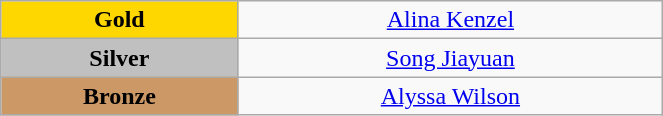<table class="wikitable" style=" text-align:center; " width="35%">
<tr>
<td style="background:gold"><strong>Gold</strong></td>
<td><a href='#'>Alina Kenzel</a> <br><small></small></td>
</tr>
<tr>
<td style="background:silver"><strong>Silver</strong></td>
<td><a href='#'>Song Jiayuan</a><br><small> </small></td>
</tr>
<tr>
<td style="background:#cc9966"><strong>Bronze</strong></td>
<td><a href='#'>Alyssa Wilson</a> <br><small></small></td>
</tr>
</table>
